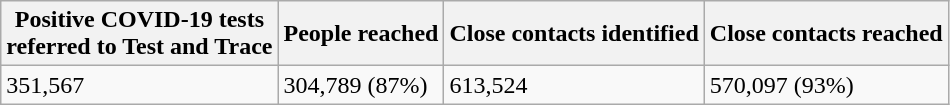<table class="wikitable">
<tr>
<th>Positive COVID-19 tests<br>referred to Test and Trace</th>
<th>People reached</th>
<th>Close contacts identified</th>
<th>Close contacts reached</th>
</tr>
<tr>
<td>351,567</td>
<td>304,789 (87%)</td>
<td>613,524</td>
<td>570,097 (93%)</td>
</tr>
</table>
